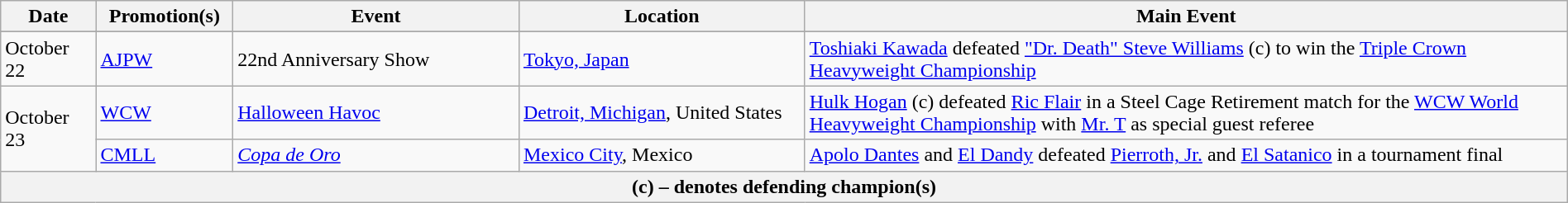<table class="wikitable" style="width:100%;">
<tr>
<th width="5%">Date</th>
<th width="5%">Promotion(s)</th>
<th style="width:15%;">Event</th>
<th style="width:15%;">Location</th>
<th style="width:40%;">Main Event</th>
</tr>
<tr style="width:20%;" |Notes>
</tr>
<tr>
<td>October 22</td>
<td><a href='#'>AJPW</a></td>
<td>22nd Anniversary Show</td>
<td><a href='#'>Tokyo, Japan</a></td>
<td><a href='#'>Toshiaki Kawada</a> defeated <a href='#'>"Dr. Death" Steve Williams</a> (c) to win the <a href='#'>Triple Crown Heavyweight Championship</a></td>
</tr>
<tr>
<td rowspan=2>October 23</td>
<td><a href='#'>WCW</a></td>
<td><a href='#'>Halloween Havoc</a></td>
<td><a href='#'>Detroit, Michigan</a>, United States</td>
<td><a href='#'>Hulk Hogan</a> (c) defeated <a href='#'>Ric Flair</a> in a Steel Cage Retirement match for the <a href='#'>WCW World Heavyweight Championship</a> with <a href='#'>Mr. T</a> as special guest referee</td>
</tr>
<tr>
<td><a href='#'>CMLL</a></td>
<td><em><a href='#'>Copa de Oro</a></em></td>
<td><a href='#'>Mexico City</a>, Mexico</td>
<td><a href='#'>Apolo Dantes</a> and <a href='#'>El Dandy</a> defeated <a href='#'>Pierroth, Jr.</a> and <a href='#'>El Satanico</a> in a tournament final</td>
</tr>
<tr>
<th colspan="6">(c) – denotes defending champion(s)</th>
</tr>
</table>
